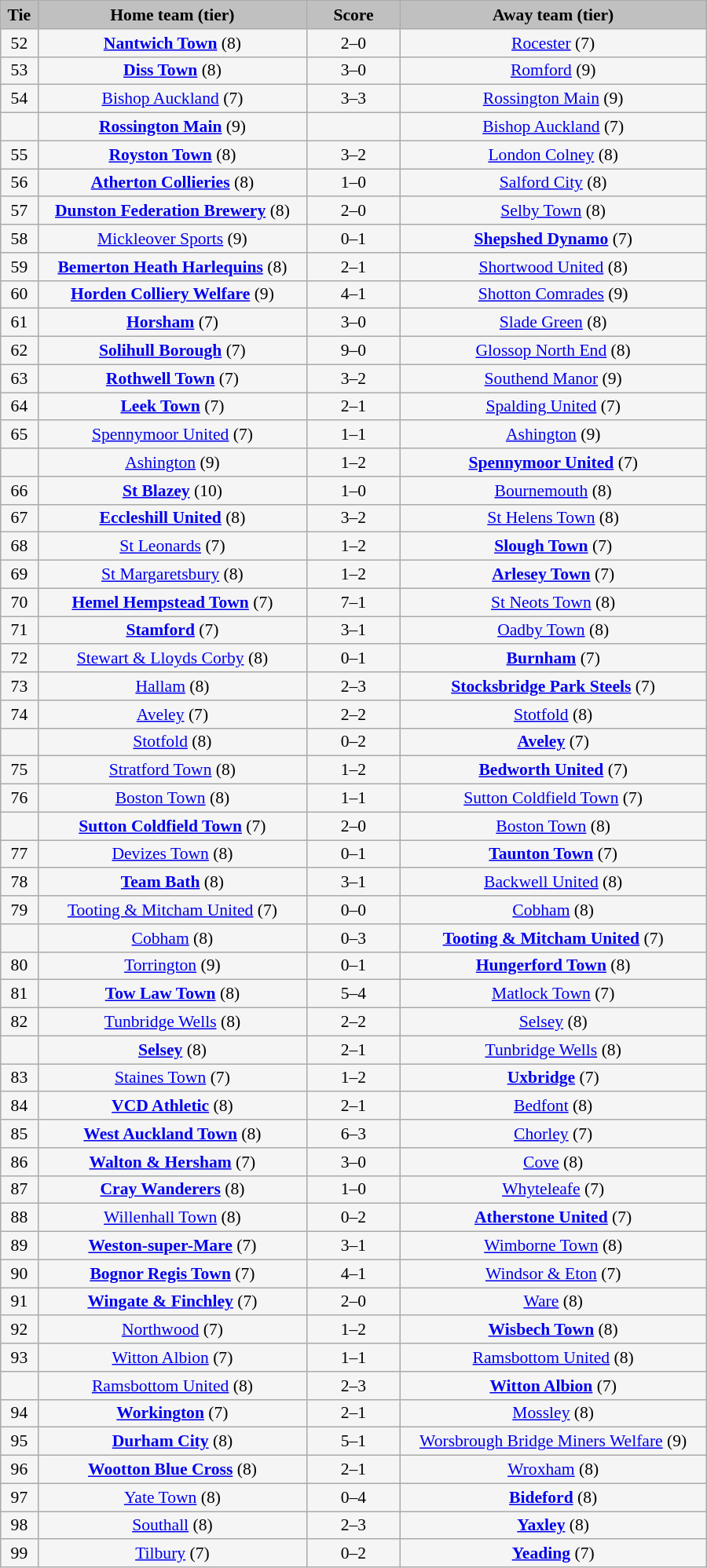<table class="wikitable" style="width: 600px; background:WhiteSmoke; text-align:center; font-size:90%">
<tr>
<td scope="col" style="width:  5.00%; background:silver;"><strong>Tie</strong></td>
<td scope="col" style="width: 36.25%; background:silver;"><strong>Home team (tier)</strong></td>
<td scope="col" style="width: 12.50%; background:silver;"><strong>Score</strong></td>
<td scope="col" style="width: 41.25%; background:silver;"><strong>Away team (tier)</strong></td>
</tr>
<tr>
<td>52</td>
<td><strong><a href='#'>Nantwich Town</a></strong> (8)</td>
<td>2–0</td>
<td><a href='#'>Rocester</a> (7)</td>
</tr>
<tr>
<td>53</td>
<td><strong><a href='#'>Diss Town</a></strong> (8)</td>
<td>3–0</td>
<td><a href='#'>Romford</a> (9)</td>
</tr>
<tr>
<td>54</td>
<td><a href='#'>Bishop Auckland</a> (7)</td>
<td>3–3</td>
<td><a href='#'>Rossington Main</a> (9)</td>
</tr>
<tr>
<td><em></em></td>
<td><strong><a href='#'>Rossington Main</a></strong> (9)</td>
<td></td>
<td><a href='#'>Bishop Auckland</a> (7)</td>
</tr>
<tr>
<td>55</td>
<td><strong><a href='#'>Royston Town</a></strong> (8)</td>
<td>3–2</td>
<td><a href='#'>London Colney</a> (8)</td>
</tr>
<tr>
<td>56</td>
<td><strong><a href='#'>Atherton Collieries</a></strong> (8)</td>
<td>1–0</td>
<td><a href='#'>Salford City</a> (8)</td>
</tr>
<tr>
<td>57</td>
<td><strong><a href='#'>Dunston Federation Brewery</a></strong> (8)</td>
<td>2–0</td>
<td><a href='#'>Selby Town</a> (8)</td>
</tr>
<tr>
<td>58</td>
<td><a href='#'>Mickleover Sports</a> (9)</td>
<td>0–1</td>
<td><strong><a href='#'>Shepshed Dynamo</a></strong> (7)</td>
</tr>
<tr>
<td>59</td>
<td><strong><a href='#'>Bemerton Heath Harlequins</a></strong> (8)</td>
<td>2–1</td>
<td><a href='#'>Shortwood United</a> (8)</td>
</tr>
<tr>
<td>60</td>
<td><strong><a href='#'>Horden Colliery Welfare</a></strong> (9)</td>
<td>4–1</td>
<td><a href='#'>Shotton Comrades</a> (9)</td>
</tr>
<tr>
<td>61</td>
<td><strong><a href='#'>Horsham</a></strong> (7)</td>
<td>3–0</td>
<td><a href='#'>Slade Green</a> (8)</td>
</tr>
<tr>
<td>62</td>
<td><strong><a href='#'>Solihull Borough</a></strong> (7)</td>
<td>9–0</td>
<td><a href='#'>Glossop North End</a> (8)</td>
</tr>
<tr>
<td>63</td>
<td><strong><a href='#'>Rothwell Town</a></strong> (7)</td>
<td>3–2</td>
<td><a href='#'>Southend Manor</a> (9)</td>
</tr>
<tr>
<td>64</td>
<td><strong><a href='#'>Leek Town</a></strong> (7)</td>
<td>2–1</td>
<td><a href='#'>Spalding United</a> (7)</td>
</tr>
<tr>
<td>65</td>
<td><a href='#'>Spennymoor United</a> (7)</td>
<td>1–1</td>
<td><a href='#'>Ashington</a> (9)</td>
</tr>
<tr>
<td><em></em></td>
<td><a href='#'>Ashington</a> (9)</td>
<td>1–2</td>
<td><strong><a href='#'>Spennymoor United</a></strong> (7)</td>
</tr>
<tr>
<td>66</td>
<td><strong><a href='#'>St Blazey</a></strong> (10)</td>
<td>1–0</td>
<td><a href='#'>Bournemouth</a> (8)</td>
</tr>
<tr>
<td>67</td>
<td><strong><a href='#'>Eccleshill United</a></strong> (8)</td>
<td>3–2</td>
<td><a href='#'>St Helens Town</a> (8)</td>
</tr>
<tr>
<td>68</td>
<td><a href='#'>St Leonards</a> (7)</td>
<td>1–2</td>
<td><strong><a href='#'>Slough Town</a></strong> (7)</td>
</tr>
<tr>
<td>69</td>
<td><a href='#'>St Margaretsbury</a> (8)</td>
<td>1–2</td>
<td><strong><a href='#'>Arlesey Town</a></strong> (7)</td>
</tr>
<tr>
<td>70</td>
<td><strong><a href='#'>Hemel Hempstead Town</a></strong> (7)</td>
<td>7–1</td>
<td><a href='#'>St Neots Town</a> (8)</td>
</tr>
<tr>
<td>71</td>
<td><strong><a href='#'>Stamford</a></strong> (7)</td>
<td>3–1</td>
<td><a href='#'>Oadby Town</a> (8)</td>
</tr>
<tr>
<td>72</td>
<td><a href='#'>Stewart & Lloyds Corby</a> (8)</td>
<td>0–1</td>
<td><strong><a href='#'>Burnham</a></strong> (7)</td>
</tr>
<tr>
<td>73</td>
<td><a href='#'>Hallam</a> (8)</td>
<td>2–3</td>
<td><strong><a href='#'>Stocksbridge Park Steels</a></strong> (7)</td>
</tr>
<tr>
<td>74</td>
<td><a href='#'>Aveley</a> (7)</td>
<td>2–2</td>
<td><a href='#'>Stotfold</a> (8)</td>
</tr>
<tr>
<td><em></em></td>
<td><a href='#'>Stotfold</a> (8)</td>
<td>0–2</td>
<td><strong><a href='#'>Aveley</a></strong> (7)</td>
</tr>
<tr>
<td>75</td>
<td><a href='#'>Stratford Town</a> (8)</td>
<td>1–2</td>
<td><strong><a href='#'>Bedworth United</a></strong> (7)</td>
</tr>
<tr>
<td>76</td>
<td><a href='#'>Boston Town</a> (8)</td>
<td>1–1</td>
<td><a href='#'>Sutton Coldfield Town</a> (7)</td>
</tr>
<tr>
<td><em></em></td>
<td><strong><a href='#'>Sutton Coldfield Town</a></strong> (7)</td>
<td>2–0</td>
<td><a href='#'>Boston Town</a> (8)</td>
</tr>
<tr>
<td>77</td>
<td><a href='#'>Devizes Town</a> (8)</td>
<td>0–1</td>
<td><strong><a href='#'>Taunton Town</a></strong> (7)</td>
</tr>
<tr>
<td>78</td>
<td><strong><a href='#'>Team Bath</a></strong> (8)</td>
<td>3–1</td>
<td><a href='#'>Backwell United</a> (8)</td>
</tr>
<tr>
<td>79</td>
<td><a href='#'>Tooting & Mitcham United</a> (7)</td>
<td>0–0</td>
<td><a href='#'>Cobham</a> (8)</td>
</tr>
<tr>
<td><em></em></td>
<td><a href='#'>Cobham</a> (8)</td>
<td>0–3</td>
<td><strong><a href='#'>Tooting & Mitcham United</a></strong> (7)</td>
</tr>
<tr>
<td>80</td>
<td><a href='#'>Torrington</a> (9)</td>
<td>0–1</td>
<td><strong><a href='#'>Hungerford Town</a></strong> (8)</td>
</tr>
<tr>
<td>81</td>
<td><strong><a href='#'>Tow Law Town</a></strong> (8)</td>
<td>5–4</td>
<td><a href='#'>Matlock Town</a> (7)</td>
</tr>
<tr>
<td>82</td>
<td><a href='#'>Tunbridge Wells</a> (8)</td>
<td>2–2</td>
<td><a href='#'>Selsey</a> (8)</td>
</tr>
<tr>
<td><em></em></td>
<td><strong><a href='#'>Selsey</a></strong> (8)</td>
<td>2–1</td>
<td><a href='#'>Tunbridge Wells</a> (8)</td>
</tr>
<tr>
<td>83</td>
<td><a href='#'>Staines Town</a> (7)</td>
<td>1–2</td>
<td><strong><a href='#'>Uxbridge</a></strong> (7)</td>
</tr>
<tr>
<td>84</td>
<td><strong><a href='#'>VCD Athletic</a></strong> (8)</td>
<td>2–1</td>
<td><a href='#'>Bedfont</a> (8)</td>
</tr>
<tr>
<td>85</td>
<td><strong><a href='#'>West Auckland Town</a></strong> (8)</td>
<td>6–3</td>
<td><a href='#'>Chorley</a> (7)</td>
</tr>
<tr>
<td>86</td>
<td><strong><a href='#'>Walton & Hersham</a></strong> (7)</td>
<td>3–0</td>
<td><a href='#'>Cove</a> (8)</td>
</tr>
<tr>
<td>87</td>
<td><strong><a href='#'>Cray Wanderers</a></strong> (8)</td>
<td>1–0</td>
<td><a href='#'>Whyteleafe</a> (7)</td>
</tr>
<tr>
<td>88</td>
<td><a href='#'>Willenhall Town</a> (8)</td>
<td>0–2</td>
<td><strong><a href='#'>Atherstone United</a></strong> (7)</td>
</tr>
<tr>
<td>89</td>
<td><strong><a href='#'>Weston-super-Mare</a></strong> (7)</td>
<td>3–1</td>
<td><a href='#'>Wimborne Town</a> (8)</td>
</tr>
<tr>
<td>90</td>
<td><strong><a href='#'>Bognor Regis Town</a></strong> (7)</td>
<td>4–1</td>
<td><a href='#'>Windsor & Eton</a> (7)</td>
</tr>
<tr>
<td>91</td>
<td><strong><a href='#'>Wingate & Finchley</a></strong> (7)</td>
<td>2–0</td>
<td><a href='#'>Ware</a> (8)</td>
</tr>
<tr>
<td>92</td>
<td><a href='#'>Northwood</a> (7)</td>
<td>1–2</td>
<td><strong><a href='#'>Wisbech Town</a></strong> (8)</td>
</tr>
<tr>
<td>93</td>
<td><a href='#'>Witton Albion</a> (7)</td>
<td>1–1</td>
<td><a href='#'>Ramsbottom United</a> (8)</td>
</tr>
<tr>
<td><em></em></td>
<td><a href='#'>Ramsbottom United</a> (8)</td>
<td>2–3</td>
<td><strong><a href='#'>Witton Albion</a></strong> (7)</td>
</tr>
<tr>
<td>94</td>
<td><strong><a href='#'>Workington</a></strong> (7)</td>
<td>2–1</td>
<td><a href='#'>Mossley</a> (8)</td>
</tr>
<tr>
<td>95</td>
<td><strong><a href='#'>Durham City</a></strong> (8)</td>
<td>5–1</td>
<td><a href='#'>Worsbrough Bridge Miners Welfare</a> (9)</td>
</tr>
<tr>
<td>96</td>
<td><strong><a href='#'>Wootton Blue Cross</a></strong> (8)</td>
<td>2–1</td>
<td><a href='#'>Wroxham</a> (8)</td>
</tr>
<tr>
<td>97</td>
<td><a href='#'>Yate Town</a> (8)</td>
<td>0–4</td>
<td><strong><a href='#'>Bideford</a></strong> (8)</td>
</tr>
<tr>
<td>98</td>
<td><a href='#'>Southall</a> (8)</td>
<td>2–3</td>
<td><strong><a href='#'>Yaxley</a></strong> (8)</td>
</tr>
<tr>
<td>99</td>
<td><a href='#'>Tilbury</a> (7)</td>
<td>0–2</td>
<td><strong><a href='#'>Yeading</a></strong> (7)</td>
</tr>
</table>
